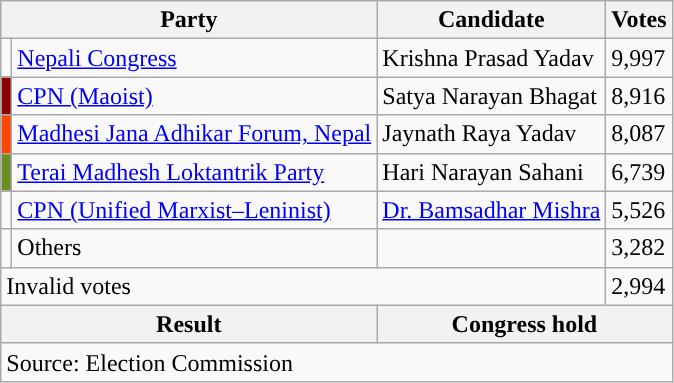<table class="wikitable">
<tr>
<th colspan="2">Party</th>
<th>Candidate</th>
<th>Votes</th>
</tr>
<tr>
<td style="background-color:"></td>
<td><a href='#'>Nepali Congress</a></td>
<td>Krishna Prasad Yadav</td>
<td>9,997</td>
</tr>
<tr>
<td style="background-color:darkred"></td>
<td><a href='#'>CPN (Maoist)</a></td>
<td>Satya Narayan Bhagat</td>
<td>8,916</td>
</tr>
<tr>
<td style="background-color:orangered"></td>
<td><a href='#'>Madhesi Jana Adhikar Forum, Nepal</a></td>
<td>Jaynath Raya Yadav</td>
<td>8,087</td>
</tr>
<tr>
<td style="background-color:olivedrab"></td>
<td><a href='#'>Terai Madhesh Loktantrik Party</a></td>
<td>Hari Narayan Sahani</td>
<td>6,739</td>
</tr>
<tr>
<td style="background-color:"></td>
<td><a href='#'>CPN (Unified Marxist–Leninist)</a></td>
<td><a href='#'>Dr. Bamsadhar Mishra</a></td>
<td>5,526</td>
</tr>
<tr>
<td></td>
<td>Others</td>
<td></td>
<td>3,282</td>
</tr>
<tr>
<td colspan="3">Invalid votes</td>
<td>2,994</td>
</tr>
<tr>
<th colspan="2">Result</th>
<th colspan="2">Congress hold</th>
</tr>
<tr>
<td colspan="4">Source: Election Commission</td>
</tr>
</table>
